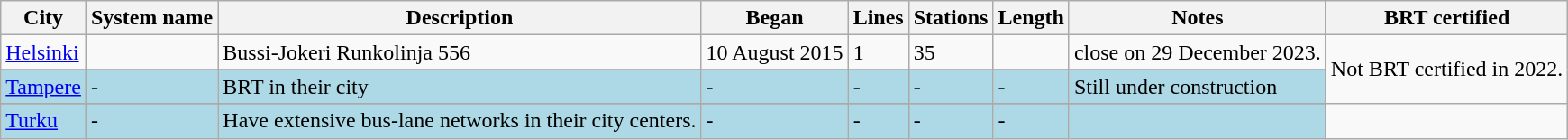<table class="wikitable">
<tr>
<th>City</th>
<th>System name</th>
<th>Description</th>
<th>Began</th>
<th>Lines</th>
<th>Stations</th>
<th>Length</th>
<th>Notes</th>
<th>BRT certified</th>
</tr>
<tr>
<td><a href='#'>Helsinki</a></td>
<td></td>
<td>Bussi-Jokeri Runkolinja 556</td>
<td>10 August 2015</td>
<td>1</td>
<td>35</td>
<td></td>
<td> close on 29 December 2023.</td>
<td rowspan="3">Not BRT certified in 2022.</td>
</tr>
<tr>
</tr>
<tr style="background:lightblue;">
<td><a href='#'>Tampere</a></td>
<td>-</td>
<td>BRT in their city</td>
<td>-</td>
<td>-</td>
<td>-</td>
<td>-</td>
<td>Still under construction</td>
</tr>
<tr>
</tr>
<tr style="background:lightblue;">
<td><a href='#'>Turku</a></td>
<td>-</td>
<td>Have extensive bus-lane networks in their city centers.</td>
<td>-</td>
<td>-</td>
<td>-</td>
<td>-</td>
<td></td>
</tr>
</table>
